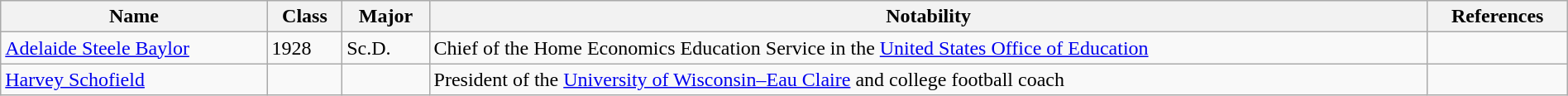<table class="wikitable" style="width:100%;">
<tr>
<th>Name</th>
<th>Class</th>
<th>Major</th>
<th>Notability</th>
<th>References</th>
</tr>
<tr>
<td><a href='#'>Adelaide Steele Baylor</a></td>
<td>1928</td>
<td>Sc.D.</td>
<td>Chief of the Home Economics Education Service in the <a href='#'>United States Office of Education</a></td>
<td></td>
</tr>
<tr>
<td><a href='#'>Harvey Schofield</a></td>
<td></td>
<td></td>
<td>President of the <a href='#'>University of Wisconsin–Eau Claire</a> and college football coach</td>
<td></td>
</tr>
</table>
